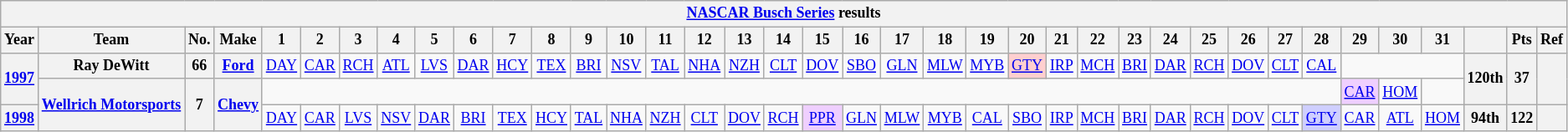<table class="wikitable" style="text-align:center; font-size:75%">
<tr>
<th colspan=42><a href='#'>NASCAR Busch Series</a> results</th>
</tr>
<tr>
<th>Year</th>
<th>Team</th>
<th>No.</th>
<th>Make</th>
<th>1</th>
<th>2</th>
<th>3</th>
<th>4</th>
<th>5</th>
<th>6</th>
<th>7</th>
<th>8</th>
<th>9</th>
<th>10</th>
<th>11</th>
<th>12</th>
<th>13</th>
<th>14</th>
<th>15</th>
<th>16</th>
<th>17</th>
<th>18</th>
<th>19</th>
<th>20</th>
<th>21</th>
<th>22</th>
<th>23</th>
<th>24</th>
<th>25</th>
<th>26</th>
<th>27</th>
<th>28</th>
<th>29</th>
<th>30</th>
<th>31</th>
<th></th>
<th>Pts</th>
<th>Ref</th>
</tr>
<tr>
<th rowspan=2><a href='#'>1997</a></th>
<th>Ray DeWitt</th>
<th>66</th>
<th><a href='#'>Ford</a></th>
<td><a href='#'>DAY</a></td>
<td><a href='#'>CAR</a></td>
<td><a href='#'>RCH</a></td>
<td><a href='#'>ATL</a></td>
<td><a href='#'>LVS</a></td>
<td><a href='#'>DAR</a></td>
<td><a href='#'>HCY</a></td>
<td><a href='#'>TEX</a></td>
<td><a href='#'>BRI</a></td>
<td><a href='#'>NSV</a></td>
<td><a href='#'>TAL</a></td>
<td><a href='#'>NHA</a></td>
<td><a href='#'>NZH</a></td>
<td><a href='#'>CLT</a></td>
<td><a href='#'>DOV</a></td>
<td><a href='#'>SBO</a></td>
<td><a href='#'>GLN</a></td>
<td><a href='#'>MLW</a></td>
<td><a href='#'>MYB</a></td>
<td style="background:#FFCFCF;"><a href='#'>GTY</a><br></td>
<td><a href='#'>IRP</a></td>
<td><a href='#'>MCH</a></td>
<td><a href='#'>BRI</a></td>
<td><a href='#'>DAR</a></td>
<td><a href='#'>RCH</a></td>
<td><a href='#'>DOV</a></td>
<td><a href='#'>CLT</a></td>
<td><a href='#'>CAL</a></td>
<td colspan=3></td>
<th rowspan=2>120th</th>
<th rowspan=2>37</th>
<th rowspan=2></th>
</tr>
<tr>
<th rowspan=2><a href='#'>Wellrich Motorsports</a></th>
<th rowspan=2>7</th>
<th rowspan=2><a href='#'>Chevy</a></th>
<td colspan=28></td>
<td style="background:#EFCFFF;"><a href='#'>CAR</a><br></td>
<td><a href='#'>HOM</a></td>
<td></td>
</tr>
<tr>
<th><a href='#'>1998</a></th>
<td><a href='#'>DAY</a></td>
<td><a href='#'>CAR</a></td>
<td><a href='#'>LVS</a></td>
<td><a href='#'>NSV</a></td>
<td><a href='#'>DAR</a></td>
<td><a href='#'>BRI</a></td>
<td><a href='#'>TEX</a></td>
<td><a href='#'>HCY</a></td>
<td><a href='#'>TAL</a></td>
<td><a href='#'>NHA</a></td>
<td><a href='#'>NZH</a></td>
<td><a href='#'>CLT</a></td>
<td><a href='#'>DOV</a></td>
<td><a href='#'>RCH</a></td>
<td style="background:#EFCFFF;"><a href='#'>PPR</a><br></td>
<td><a href='#'>GLN</a></td>
<td><a href='#'>MLW</a></td>
<td><a href='#'>MYB</a></td>
<td><a href='#'>CAL</a></td>
<td><a href='#'>SBO</a></td>
<td><a href='#'>IRP</a></td>
<td><a href='#'>MCH</a></td>
<td><a href='#'>BRI</a></td>
<td><a href='#'>DAR</a></td>
<td><a href='#'>RCH</a></td>
<td><a href='#'>DOV</a></td>
<td><a href='#'>CLT</a></td>
<td style="background:#CFCFFF;"><a href='#'>GTY</a><br></td>
<td><a href='#'>CAR</a></td>
<td><a href='#'>ATL</a></td>
<td><a href='#'>HOM</a></td>
<th>94th</th>
<th>122</th>
<th></th>
</tr>
</table>
